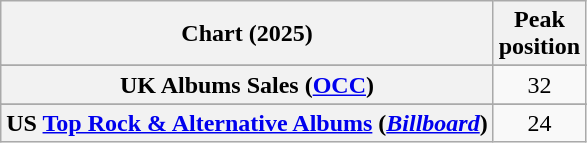<table class="wikitable sortable plainrowheaders" style="text-align:center">
<tr>
<th scope="col">Chart (2025)</th>
<th scope="col">Peak<br>position</th>
</tr>
<tr>
</tr>
<tr>
<th scope="row">UK Albums Sales (<a href='#'>OCC</a>)</th>
<td>32</td>
</tr>
<tr>
</tr>
<tr>
</tr>
<tr>
</tr>
<tr>
</tr>
<tr>
<th scope="row">US <a href='#'>Top Rock & Alternative Albums</a> (<em><a href='#'>Billboard</a></em>)</th>
<td>24</td>
</tr>
</table>
